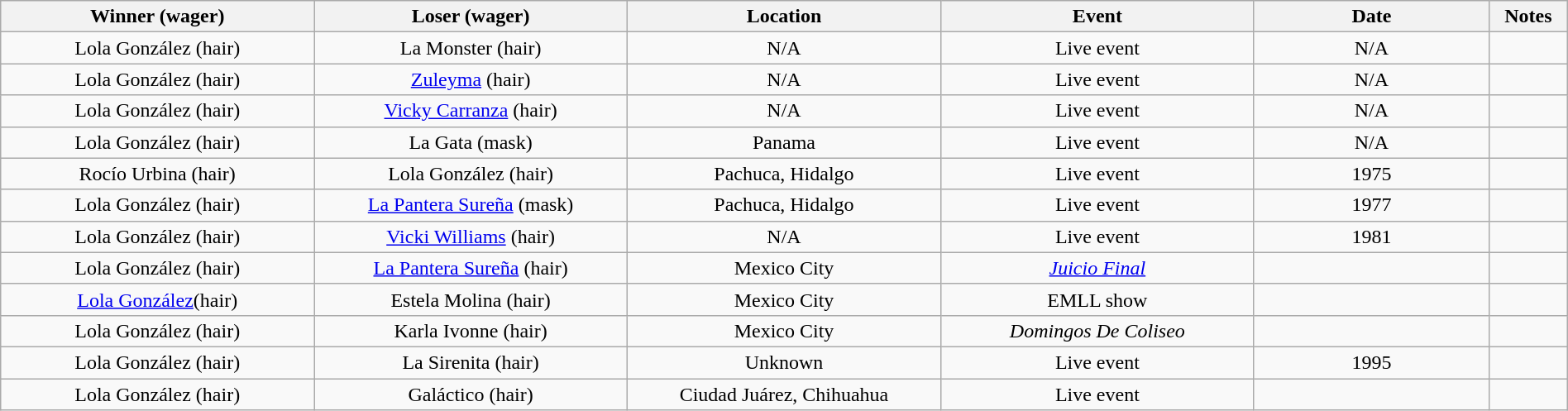<table class="wikitable sortable" width=100%  style="text-align: center">
<tr>
<th width=20% scope="col">Winner (wager)</th>
<th width=20% scope="col">Loser (wager)</th>
<th width=20% scope="col">Location</th>
<th width=20% scope="col">Event</th>
<th width=15% scope="col">Date</th>
<th class="unsortable" width=5% scope="col">Notes</th>
</tr>
<tr>
<td>Lola González (hair)</td>
<td>La Monster (hair)</td>
<td>N/A</td>
<td>Live event</td>
<td>N/A</td>
<td> </td>
</tr>
<tr>
<td>Lola González (hair)</td>
<td><a href='#'>Zuleyma</a> (hair)</td>
<td>N/A</td>
<td>Live event</td>
<td>N/A</td>
<td> </td>
</tr>
<tr>
<td>Lola González (hair)</td>
<td><a href='#'>Vicky Carranza</a> (hair)</td>
<td>N/A</td>
<td>Live event</td>
<td>N/A</td>
<td> </td>
</tr>
<tr>
<td>Lola González (hair)</td>
<td>La Gata (mask)</td>
<td>Panama</td>
<td>Live event</td>
<td>N/A</td>
<td> </td>
</tr>
<tr>
<td>Rocío Urbina (hair)</td>
<td>Lola González (hair)</td>
<td>Pachuca, Hidalgo</td>
<td>Live event</td>
<td>1975</td>
<td> </td>
</tr>
<tr>
<td>Lola González (hair)</td>
<td><a href='#'>La Pantera Sureña</a> (mask)</td>
<td>Pachuca, Hidalgo</td>
<td>Live event</td>
<td>1977</td>
<td> </td>
</tr>
<tr>
<td>Lola González (hair)</td>
<td><a href='#'>Vicki Williams</a> (hair)</td>
<td>N/A</td>
<td>Live event</td>
<td>1981</td>
<td> </td>
</tr>
<tr>
<td>Lola González (hair)</td>
<td><a href='#'>La Pantera Sureña</a> (hair)</td>
<td>Mexico City</td>
<td><em><a href='#'>Juicio Final</a></em></td>
<td></td>
<td></td>
</tr>
<tr>
<td><a href='#'>Lola González</a>(hair)</td>
<td>Estela Molina (hair)</td>
<td>Mexico City</td>
<td>EMLL show</td>
<td></td>
<td> </td>
</tr>
<tr>
<td>Lola González (hair)</td>
<td>Karla Ivonne (hair)</td>
<td>Mexico City</td>
<td><em>Domingos De Coliseo</em></td>
<td></td>
<td></td>
</tr>
<tr>
<td>Lola González (hair)</td>
<td>La Sirenita (hair)</td>
<td>Unknown</td>
<td>Live event</td>
<td>1995</td>
<td> </td>
</tr>
<tr>
<td>Lola González (hair)</td>
<td>Galáctico (hair)</td>
<td>Ciudad Juárez, Chihuahua</td>
<td>Live event</td>
<td></td>
<td> </td>
</tr>
</table>
